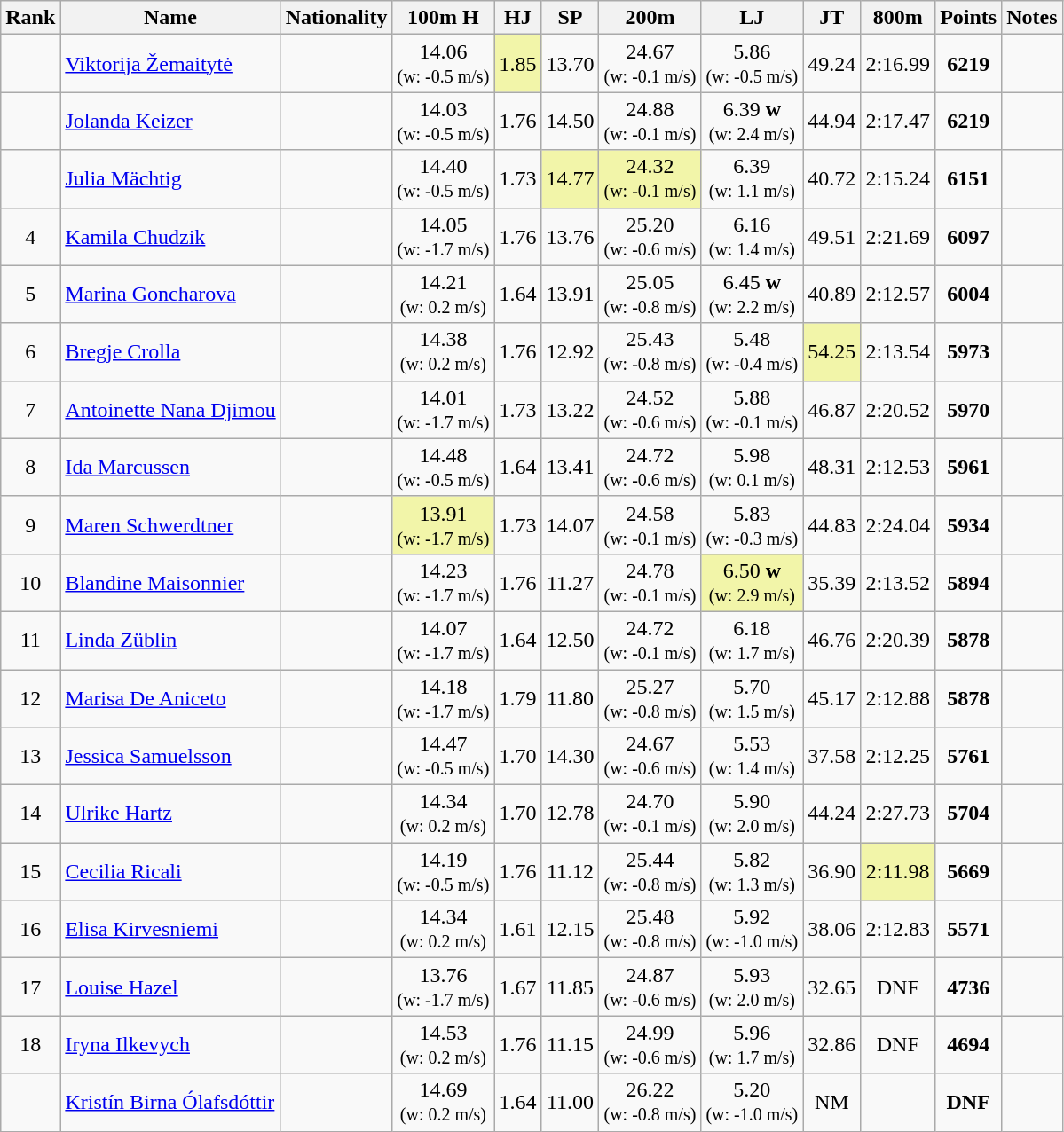<table class="wikitable sortable" style="text-align:center">
<tr>
<th>Rank</th>
<th>Name</th>
<th>Nationality</th>
<th>100m H</th>
<th>HJ</th>
<th>SP</th>
<th>200m</th>
<th>LJ</th>
<th>JT</th>
<th>800m</th>
<th>Points</th>
<th>Notes</th>
</tr>
<tr>
<td></td>
<td align=left><a href='#'>Viktorija Žemaitytė</a></td>
<td align=left></td>
<td>14.06<br><small>(w: -0.5 m/s)</small></td>
<td bgcolor=#F2F5A9>1.85</td>
<td>13.70</td>
<td>24.67<br><small>(w: -0.1 m/s)</small></td>
<td>5.86<br><small>(w: -0.5 m/s)</small></td>
<td>49.24</td>
<td>2:16.99</td>
<td><strong>6219</strong></td>
<td></td>
</tr>
<tr>
<td></td>
<td align=left><a href='#'>Jolanda Keizer</a></td>
<td align=left></td>
<td>14.03<br><small>(w: -0.5 m/s)</small></td>
<td>1.76</td>
<td>14.50</td>
<td>24.88<br><small>(w: -0.1 m/s)</small></td>
<td>6.39 <strong>w</strong><br><small>(w: 2.4 m/s)</small></td>
<td>44.94</td>
<td>2:17.47</td>
<td><strong>6219</strong></td>
<td></td>
</tr>
<tr>
<td></td>
<td align=left><a href='#'>Julia Mächtig</a></td>
<td align=left></td>
<td>14.40<br><small>(w: -0.5 m/s)</small></td>
<td>1.73</td>
<td bgcolor=#F2F5A9>14.77</td>
<td bgcolor=#F2F5A9>24.32<br><small>(w: -0.1 m/s)</small></td>
<td>6.39<br><small>(w: 1.1 m/s)</small></td>
<td>40.72</td>
<td>2:15.24</td>
<td><strong>6151</strong></td>
<td></td>
</tr>
<tr>
<td>4</td>
<td align=left><a href='#'>Kamila Chudzik</a></td>
<td align=left></td>
<td>14.05<br><small>(w: -1.7 m/s)</small></td>
<td>1.76</td>
<td>13.76</td>
<td>25.20<br><small>(w: -0.6 m/s)</small></td>
<td>6.16<br><small>(w: 1.4 m/s)</small></td>
<td>49.51</td>
<td>2:21.69</td>
<td><strong>6097</strong></td>
<td></td>
</tr>
<tr>
<td>5</td>
<td align=left><a href='#'>Marina Goncharova</a></td>
<td align=left></td>
<td>14.21<br><small>(w: 0.2 m/s)</small></td>
<td>1.64</td>
<td>13.91</td>
<td>25.05<br><small>(w: -0.8 m/s)</small></td>
<td>6.45 <strong>w</strong><br><small>(w: 2.2 m/s)</small></td>
<td>40.89</td>
<td>2:12.57</td>
<td><strong>6004</strong></td>
<td></td>
</tr>
<tr>
<td>6</td>
<td align=left><a href='#'>Bregje Crolla</a></td>
<td align=left></td>
<td>14.38<br><small>(w: 0.2 m/s)</small></td>
<td>1.76</td>
<td>12.92</td>
<td>25.43<br><small>(w: -0.8 m/s)</small></td>
<td>5.48<br><small>(w: -0.4 m/s)</small></td>
<td bgcolor=#F2F5A9>54.25</td>
<td>2:13.54</td>
<td><strong>5973</strong></td>
<td></td>
</tr>
<tr>
<td>7</td>
<td align=left><a href='#'>Antoinette Nana Djimou</a></td>
<td align=left></td>
<td>14.01<br><small>(w: -1.7 m/s)</small></td>
<td>1.73</td>
<td>13.22</td>
<td>24.52<br><small>(w: -0.6 m/s)</small></td>
<td>5.88<br><small>(w: -0.1 m/s)</small></td>
<td>46.87</td>
<td>2:20.52</td>
<td><strong>5970</strong></td>
<td></td>
</tr>
<tr>
<td>8</td>
<td align=left><a href='#'>Ida Marcussen</a></td>
<td align=left></td>
<td>14.48<br><small>(w: -0.5 m/s)</small></td>
<td>1.64</td>
<td>13.41</td>
<td>24.72<br><small>(w: -0.6 m/s)</small></td>
<td>5.98<br><small>(w: 0.1 m/s)</small></td>
<td>48.31</td>
<td>2:12.53</td>
<td><strong>5961</strong></td>
<td></td>
</tr>
<tr>
<td>9</td>
<td align=left><a href='#'>Maren Schwerdtner</a></td>
<td align=left></td>
<td bgcolor=#F2F5A9>13.91<br><small>(w: -1.7 m/s)</small></td>
<td>1.73</td>
<td>14.07</td>
<td>24.58<br><small>(w: -0.1 m/s)</small></td>
<td>5.83<br><small>(w: -0.3 m/s)</small></td>
<td>44.83</td>
<td>2:24.04</td>
<td><strong>5934</strong></td>
<td></td>
</tr>
<tr>
<td>10</td>
<td align=left><a href='#'>Blandine Maisonnier</a></td>
<td align=left></td>
<td>14.23<br><small>(w: -1.7 m/s)</small></td>
<td>1.76</td>
<td>11.27</td>
<td>24.78<br><small>(w: -0.1 m/s)</small></td>
<td bgcolor=#F2F5A9>6.50 <strong>w</strong><br><small>(w: 2.9 m/s)</small></td>
<td>35.39</td>
<td>2:13.52</td>
<td><strong>5894</strong></td>
<td></td>
</tr>
<tr>
<td>11</td>
<td align=left><a href='#'>Linda Züblin</a></td>
<td align=left></td>
<td>14.07<br><small>(w: -1.7 m/s)</small></td>
<td>1.64</td>
<td>12.50</td>
<td>24.72<br><small>(w: -0.1 m/s)</small></td>
<td>6.18<br><small>(w: 1.7 m/s)</small></td>
<td>46.76</td>
<td>2:20.39</td>
<td><strong>5878</strong></td>
<td></td>
</tr>
<tr>
<td>12</td>
<td align=left><a href='#'>Marisa De Aniceto</a></td>
<td align=left></td>
<td>14.18<br><small>(w: -1.7 m/s)</small></td>
<td>1.79</td>
<td>11.80</td>
<td>25.27<br><small>(w: -0.8 m/s)</small></td>
<td>5.70<br><small>(w: 1.5 m/s)</small></td>
<td>45.17</td>
<td>2:12.88</td>
<td><strong>5878</strong></td>
<td></td>
</tr>
<tr>
<td>13</td>
<td align=left><a href='#'>Jessica Samuelsson</a></td>
<td align=left></td>
<td>14.47<br><small>(w: -0.5 m/s)</small></td>
<td>1.70</td>
<td>14.30</td>
<td>24.67<br><small>(w: -0.6 m/s)</small></td>
<td>5.53<br><small>(w: 1.4 m/s)</small></td>
<td>37.58</td>
<td>2:12.25</td>
<td><strong>5761</strong></td>
<td></td>
</tr>
<tr>
<td>14</td>
<td align=left><a href='#'>Ulrike Hartz</a></td>
<td align=left></td>
<td>14.34<br><small>(w: 0.2 m/s)</small></td>
<td>1.70</td>
<td>12.78</td>
<td>24.70<br><small>(w: -0.1 m/s)</small></td>
<td>5.90<br><small>(w: 2.0 m/s)</small></td>
<td>44.24</td>
<td>2:27.73</td>
<td><strong>5704</strong></td>
<td></td>
</tr>
<tr>
<td>15</td>
<td align=left><a href='#'>Cecilia Ricali</a></td>
<td align=left></td>
<td>14.19<br><small>(w: -0.5 m/s)</small></td>
<td>1.76</td>
<td>11.12</td>
<td>25.44<br><small>(w: -0.8 m/s)</small></td>
<td>5.82<br><small>(w: 1.3 m/s)</small></td>
<td>36.90</td>
<td bgcolor=#F2F5A9>2:11.98</td>
<td><strong>5669</strong></td>
<td></td>
</tr>
<tr>
<td>16</td>
<td align=left><a href='#'>Elisa Kirvesniemi</a></td>
<td align=left></td>
<td>14.34<br><small>(w: 0.2 m/s)</small></td>
<td>1.61</td>
<td>12.15</td>
<td>25.48<br><small>(w: -0.8 m/s)</small></td>
<td>5.92<br><small>(w: -1.0 m/s)</small></td>
<td>38.06</td>
<td>2:12.83</td>
<td><strong>5571</strong></td>
<td></td>
</tr>
<tr>
<td>17</td>
<td align=left><a href='#'>Louise Hazel</a></td>
<td align=left></td>
<td>13.76<br><small>(w: -1.7 m/s)</small></td>
<td>1.67</td>
<td>11.85</td>
<td>24.87<br><small>(w: -0.6 m/s)</small></td>
<td>5.93<br><small>(w: 2.0 m/s)</small></td>
<td>32.65</td>
<td>DNF</td>
<td><strong>4736</strong></td>
<td></td>
</tr>
<tr>
<td>18</td>
<td align=left><a href='#'>Iryna Ilkevych</a></td>
<td align=left></td>
<td>14.53<br><small>(w: 0.2 m/s)</small></td>
<td>1.76</td>
<td>11.15</td>
<td>24.99<br><small>(w: -0.6 m/s)</small></td>
<td>5.96<br><small>(w: 1.7 m/s)</small></td>
<td>32.86</td>
<td>DNF</td>
<td><strong>4694</strong></td>
<td></td>
</tr>
<tr>
<td></td>
<td align=left><a href='#'>Kristín Birna Ólafsdóttir</a></td>
<td align=left></td>
<td>14.69<br><small>(w: 0.2 m/s)</small></td>
<td>1.64</td>
<td>11.00</td>
<td>26.22<br><small>(w: -0.8 m/s)</small></td>
<td>5.20<br><small>(w: -1.0 m/s)</small></td>
<td>NM</td>
<td></td>
<td><strong>DNF</strong></td>
<td></td>
</tr>
</table>
